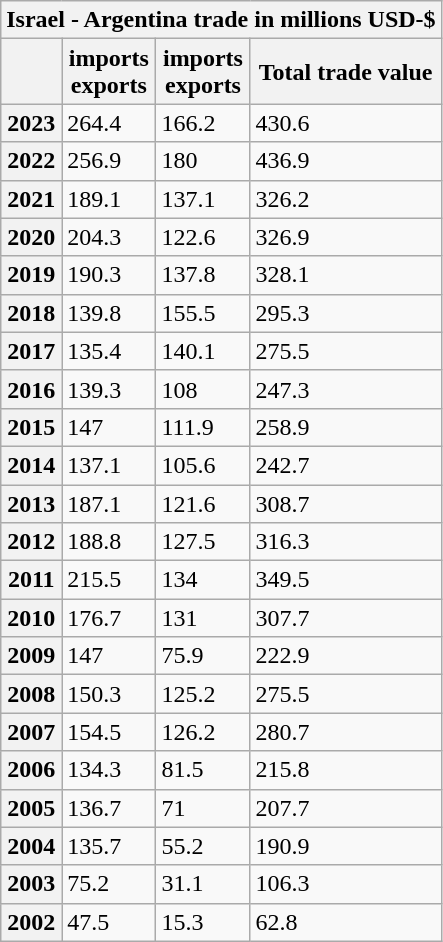<table class="wikitable mw-collapsible mw-collapsed">
<tr>
<th colspan="4">Israel - Argentina trade in millions USD-$</th>
</tr>
<tr>
<th></th>
<th> imports<br> exports</th>
<th> imports<br> exports</th>
<th>Total trade value</th>
</tr>
<tr>
<th>2023</th>
<td>264.4</td>
<td>166.2</td>
<td>430.6</td>
</tr>
<tr>
<th>2022</th>
<td>256.9</td>
<td>180</td>
<td>436.9</td>
</tr>
<tr>
<th>2021</th>
<td>189.1</td>
<td>137.1</td>
<td>326.2</td>
</tr>
<tr>
<th>2020</th>
<td>204.3</td>
<td>122.6</td>
<td>326.9</td>
</tr>
<tr>
<th>2019</th>
<td>190.3</td>
<td>137.8</td>
<td>328.1</td>
</tr>
<tr>
<th>2018</th>
<td>139.8</td>
<td>155.5</td>
<td>295.3</td>
</tr>
<tr>
<th>2017</th>
<td>135.4</td>
<td>140.1</td>
<td>275.5</td>
</tr>
<tr>
<th>2016</th>
<td>139.3</td>
<td>108</td>
<td>247.3</td>
</tr>
<tr>
<th>2015</th>
<td>147</td>
<td>111.9</td>
<td>258.9</td>
</tr>
<tr>
<th>2014</th>
<td>137.1</td>
<td>105.6</td>
<td>242.7</td>
</tr>
<tr>
<th>2013</th>
<td>187.1</td>
<td>121.6</td>
<td>308.7</td>
</tr>
<tr>
<th>2012</th>
<td>188.8</td>
<td>127.5</td>
<td>316.3</td>
</tr>
<tr>
<th>2011</th>
<td>215.5</td>
<td>134</td>
<td>349.5</td>
</tr>
<tr>
<th>2010</th>
<td>176.7</td>
<td>131</td>
<td>307.7</td>
</tr>
<tr>
<th>2009</th>
<td>147</td>
<td>75.9</td>
<td>222.9</td>
</tr>
<tr>
<th>2008</th>
<td>150.3</td>
<td>125.2</td>
<td>275.5</td>
</tr>
<tr>
<th>2007</th>
<td>154.5</td>
<td>126.2</td>
<td>280.7</td>
</tr>
<tr>
<th>2006</th>
<td>134.3</td>
<td>81.5</td>
<td>215.8</td>
</tr>
<tr>
<th>2005</th>
<td>136.7</td>
<td>71</td>
<td>207.7</td>
</tr>
<tr>
<th>2004</th>
<td>135.7</td>
<td>55.2</td>
<td>190.9</td>
</tr>
<tr>
<th>2003</th>
<td>75.2</td>
<td>31.1</td>
<td>106.3</td>
</tr>
<tr>
<th>2002</th>
<td>47.5</td>
<td>15.3</td>
<td>62.8</td>
</tr>
</table>
